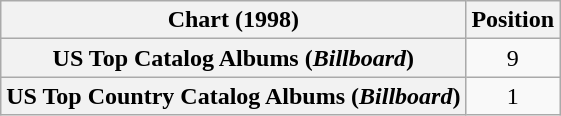<table class="wikitable sortable plainrowheaders" style="text-align:center">
<tr>
<th scope="col">Chart (1998)</th>
<th scope="col">Position</th>
</tr>
<tr>
<th scope="row">US Top Catalog Albums (<em>Billboard</em>)</th>
<td>9</td>
</tr>
<tr>
<th scope="row">US Top Country Catalog Albums (<em>Billboard</em>)</th>
<td>1</td>
</tr>
</table>
